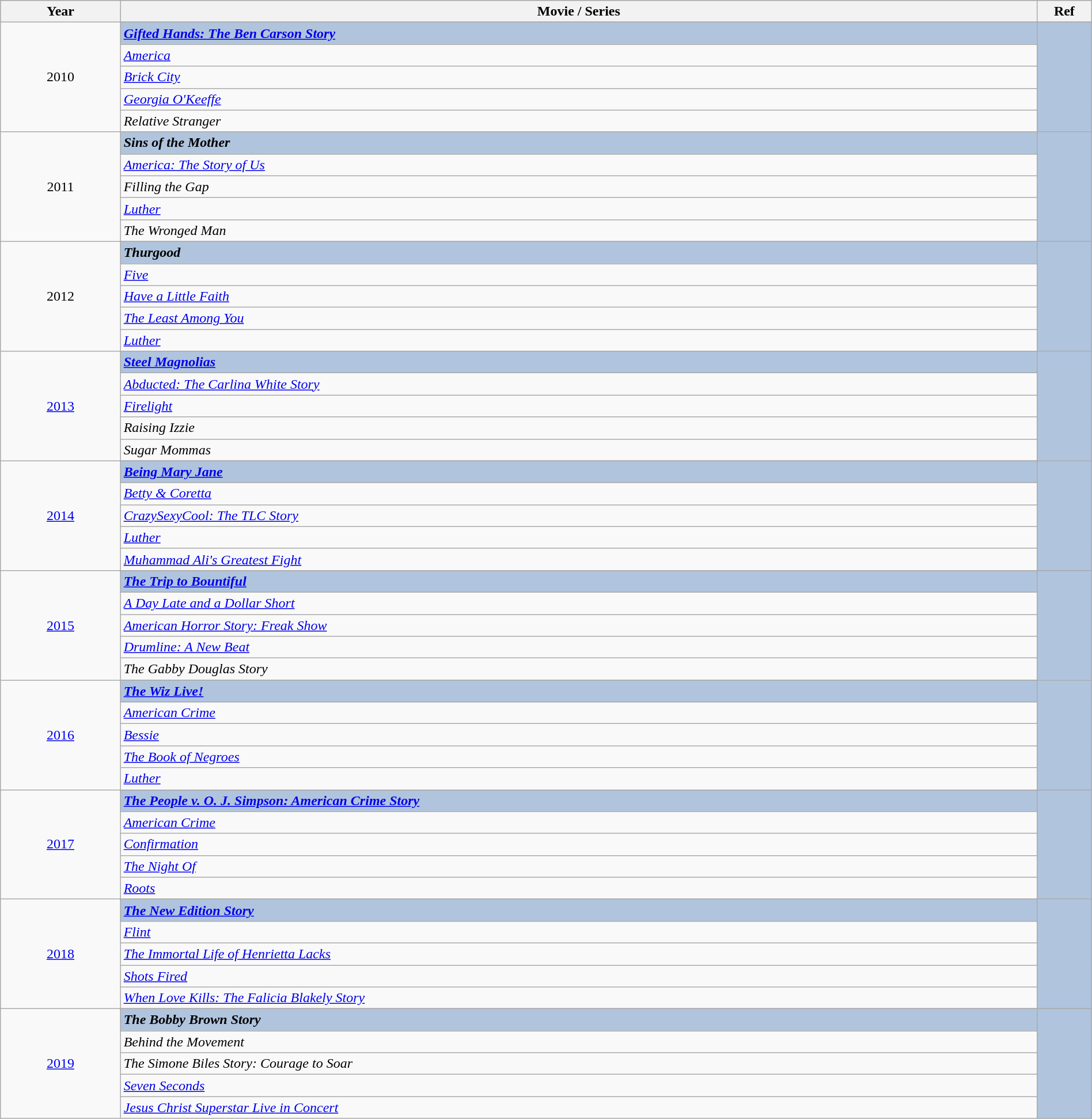<table class="wikitable" style="width:100%;">
<tr style="background:#bebebe;">
<th style="width:11%;">Year</th>
<th style="width:84%;">Movie / Series</th>
<th style="width:5%;">Ref</th>
</tr>
<tr>
<td rowspan="6" align="center">2010</td>
</tr>
<tr style="background:#B0C4DE">
<td><strong><em><a href='#'>Gifted Hands: The Ben Carson Story</a></em></strong></td>
<td rowspan="6" align="center"></td>
</tr>
<tr>
<td><em><a href='#'>America</a></em></td>
</tr>
<tr>
<td><em><a href='#'>Brick City</a></em></td>
</tr>
<tr>
<td><em><a href='#'>Georgia O'Keeffe</a></em></td>
</tr>
<tr>
<td><em>Relative Stranger</em></td>
</tr>
<tr>
<td rowspan="6" align="center">2011</td>
</tr>
<tr style="background:#B0C4DE">
<td><strong><em>Sins of the Mother</em></strong></td>
<td rowspan="6" align="center"></td>
</tr>
<tr>
<td><em><a href='#'>America: The Story of Us</a></em> </td>
</tr>
<tr>
<td><em>Filling the Gap</em></td>
</tr>
<tr>
<td><em><a href='#'>Luther</a></em></td>
</tr>
<tr>
<td><em>The Wronged Man</em></td>
</tr>
<tr>
<td rowspan="6" align="center">2012</td>
</tr>
<tr style="background:#B0C4DE">
<td><strong><em>Thurgood</em></strong></td>
<td rowspan="6" align="center"></td>
</tr>
<tr>
<td><em><a href='#'>Five</a></em></td>
</tr>
<tr>
<td><em><a href='#'>Have a Little Faith</a></em></td>
</tr>
<tr>
<td><em><a href='#'>The Least Among You</a></em></td>
</tr>
<tr>
<td><em><a href='#'>Luther</a></em></td>
</tr>
<tr>
<td rowspan="6" align="center"><a href='#'>2013</a></td>
</tr>
<tr style="background:#B0C4DE">
<td><strong><em><a href='#'>Steel Magnolias</a></em></strong></td>
<td rowspan="6" align="center"></td>
</tr>
<tr>
<td><em><a href='#'>Abducted: The Carlina White Story</a></em></td>
</tr>
<tr>
<td><em><a href='#'>Firelight</a></em></td>
</tr>
<tr>
<td><em>Raising Izzie</em></td>
</tr>
<tr>
<td><em>Sugar Mommas</em></td>
</tr>
<tr>
<td rowspan="6" align="center"><a href='#'>2014</a></td>
</tr>
<tr style="background:#B0C4DE">
<td><strong><em><a href='#'>Being Mary Jane</a></em></strong></td>
<td rowspan="6" align="center"></td>
</tr>
<tr>
<td><em><a href='#'>Betty & Coretta</a></em></td>
</tr>
<tr>
<td><em><a href='#'>CrazySexyCool: The TLC Story</a></em></td>
</tr>
<tr>
<td><em><a href='#'>Luther</a></em></td>
</tr>
<tr>
<td><em><a href='#'>Muhammad Ali's Greatest Fight</a></em></td>
</tr>
<tr>
<td rowspan="6" align="center"><a href='#'>2015</a></td>
</tr>
<tr style="background:#B0C4DE">
<td><strong><em><a href='#'>The Trip to Bountiful</a></em></strong></td>
<td rowspan="6" align="center"></td>
</tr>
<tr>
<td><em><a href='#'>A Day Late and a Dollar Short</a></em></td>
</tr>
<tr>
<td><em><a href='#'>American Horror Story: Freak Show</a></em></td>
</tr>
<tr>
<td><em><a href='#'>Drumline: A New Beat</a></em></td>
</tr>
<tr>
<td><em>The Gabby Douglas Story</em></td>
</tr>
<tr>
<td rowspan="6" align="center"><a href='#'>2016</a></td>
</tr>
<tr style="background:#B0C4DE">
<td><strong><em><a href='#'>The Wiz Live!</a></em></strong></td>
<td rowspan="6" align="center"></td>
</tr>
<tr>
<td><em><a href='#'>American Crime</a></em></td>
</tr>
<tr>
<td><em><a href='#'>Bessie</a></em></td>
</tr>
<tr>
<td><em><a href='#'>The Book of Negroes</a></em></td>
</tr>
<tr>
<td><em><a href='#'>Luther</a></em></td>
</tr>
<tr>
<td rowspan="6" align="center"><a href='#'>2017</a></td>
</tr>
<tr style="background:#B0C4DE">
<td><strong><em><a href='#'>The People v. O. J. Simpson: American Crime Story</a></em></strong></td>
<td rowspan="6" align="center"></td>
</tr>
<tr>
<td><em><a href='#'>American Crime</a></em></td>
</tr>
<tr>
<td><em><a href='#'>Confirmation</a></em></td>
</tr>
<tr>
<td><em><a href='#'>The Night Of</a></em></td>
</tr>
<tr>
<td><em><a href='#'>Roots</a></em></td>
</tr>
<tr>
<td rowspan="6" align="center"><a href='#'>2018</a></td>
</tr>
<tr style="background:#B0C4DE">
<td><strong><em><a href='#'>The New Edition Story</a></em></strong></td>
<td rowspan="6" align="center"></td>
</tr>
<tr>
<td><em><a href='#'>Flint</a></em></td>
</tr>
<tr>
<td><em><a href='#'>The Immortal Life of Henrietta Lacks</a></em></td>
</tr>
<tr>
<td><em><a href='#'>Shots Fired</a></em></td>
</tr>
<tr>
<td><em><a href='#'>When Love Kills: The Falicia Blakely Story</a></em></td>
</tr>
<tr>
<td rowspan="6" align="center"><a href='#'>2019</a></td>
</tr>
<tr style="background:#B0C4DE">
<td><strong><em>The Bobby Brown Story</em></strong></td>
<td rowspan="6" align="center"></td>
</tr>
<tr>
<td><em>Behind the Movement</em></td>
</tr>
<tr>
<td><em>The Simone Biles Story: Courage to Soar</em></td>
</tr>
<tr>
<td><em><a href='#'>Seven Seconds</a></em></td>
</tr>
<tr>
<td><em><a href='#'>Jesus Christ Superstar Live in Concert</a></em></td>
</tr>
</table>
